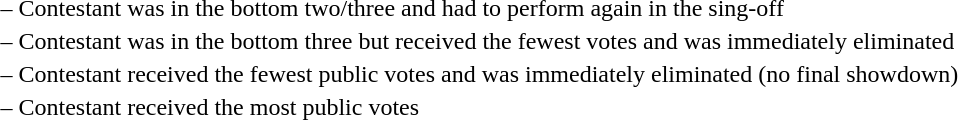<table>
<tr>
<td> –</td>
<td>Contestant was in the bottom two/three and had to perform again in the sing-off</td>
</tr>
<tr>
<td> –</td>
<td>Contestant was in the bottom three but received the fewest votes and was immediately eliminated</td>
</tr>
<tr>
<td> –</td>
<td>Contestant received the fewest public votes and was immediately eliminated (no final showdown)</td>
</tr>
<tr>
<td> –</td>
<td>Contestant received the most public votes</td>
</tr>
</table>
